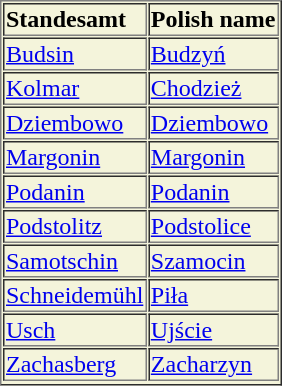<table border=1 cellspacing=1 bgcolor="#F4F4DB">
<tr>
<td><strong>Standesamt</strong></td>
<td><strong>Polish name</strong></td>
</tr>
<tr>
<td><a href='#'>Budsin</a></td>
<td><a href='#'>Budzyń</a></td>
</tr>
<tr>
<td><a href='#'>Kolmar</a></td>
<td><a href='#'>Chodzież</a></td>
</tr>
<tr>
<td><a href='#'>Dziembowo</a></td>
<td><a href='#'>Dziembowo</a></td>
</tr>
<tr>
<td><a href='#'>Margonin</a></td>
<td><a href='#'>Margonin</a></td>
</tr>
<tr>
<td><a href='#'>Podanin</a></td>
<td><a href='#'>Podanin</a></td>
</tr>
<tr>
<td><a href='#'>Podstolitz</a></td>
<td><a href='#'>Podstolice</a></td>
</tr>
<tr>
<td><a href='#'>Samotschin</a></td>
<td><a href='#'>Szamocin</a></td>
</tr>
<tr>
<td><a href='#'>Schneidemühl</a></td>
<td><a href='#'>Piła</a></td>
</tr>
<tr>
<td><a href='#'>Usch</a></td>
<td Ujscie><a href='#'>Ujście</a></td>
</tr>
<tr>
<td><a href='#'>Zachasberg</a></td>
<td><a href='#'>Zacharzyn</a></td>
</tr>
<tr>
</tr>
</table>
